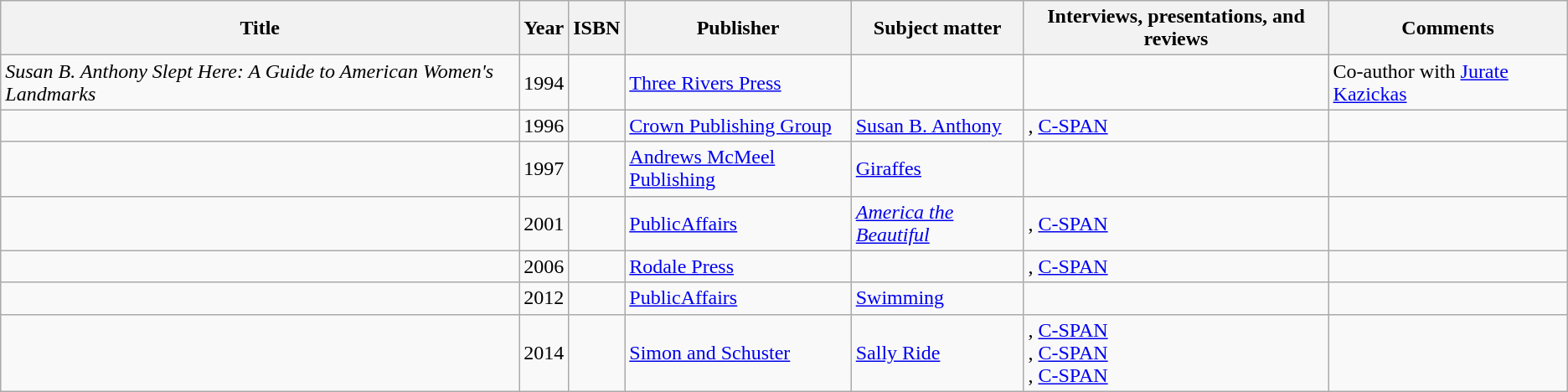<table class="wikitable">
<tr>
<th>Title</th>
<th>Year</th>
<th>ISBN</th>
<th>Publisher</th>
<th>Subject matter</th>
<th>Interviews, presentations, and reviews</th>
<th>Comments</th>
</tr>
<tr>
<td><em>Susan B. Anthony Slept Here: A Guide to American Women's Landmarks</em></td>
<td>1994</td>
<td></td>
<td><a href='#'>Three Rivers Press</a></td>
<td></td>
<td></td>
<td>Co-author with <a href='#'>Jurate Kazickas</a></td>
</tr>
<tr>
<td><em></em></td>
<td>1996</td>
<td></td>
<td><a href='#'>Crown Publishing Group</a></td>
<td><a href='#'>Susan B. Anthony</a></td>
<td>, <a href='#'>C-SPAN</a></td>
<td></td>
</tr>
<tr>
<td><em></em></td>
<td>1997</td>
<td></td>
<td><a href='#'>Andrews McMeel Publishing</a></td>
<td><a href='#'>Giraffes</a></td>
<td></td>
<td></td>
</tr>
<tr>
<td><em></em></td>
<td>2001</td>
<td></td>
<td><a href='#'>PublicAffairs</a></td>
<td><em><a href='#'>America the Beautiful</a></em></td>
<td>, <a href='#'>C-SPAN</a></td>
<td></td>
</tr>
<tr>
<td><em></em></td>
<td>2006</td>
<td></td>
<td><a href='#'>Rodale Press</a></td>
<td></td>
<td>, <a href='#'>C-SPAN</a></td>
<td></td>
</tr>
<tr>
<td><em></em></td>
<td>2012</td>
<td></td>
<td><a href='#'>PublicAffairs</a></td>
<td><a href='#'>Swimming</a></td>
<td></td>
<td></td>
</tr>
<tr>
<td><em></em></td>
<td>2014</td>
<td></td>
<td><a href='#'>Simon and Schuster</a></td>
<td><a href='#'>Sally Ride</a></td>
<td>, <a href='#'>C-SPAN</a> <br> , <a href='#'>C-SPAN</a> <br> , <a href='#'>C-SPAN</a></td>
<td></td>
</tr>
</table>
